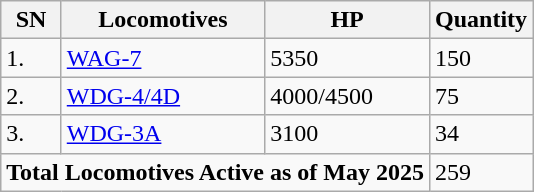<table class="wikitable">
<tr>
<th>SN</th>
<th>Locomotives</th>
<th>HP</th>
<th>Quantity</th>
</tr>
<tr>
<td>1.</td>
<td><a href='#'>WAG-7</a></td>
<td>5350</td>
<td>150</td>
</tr>
<tr>
<td>2.</td>
<td><a href='#'>WDG-4/4D</a></td>
<td>4000/4500</td>
<td>75</td>
</tr>
<tr>
<td>3.</td>
<td><a href='#'>WDG-3A</a></td>
<td>3100</td>
<td>34</td>
</tr>
<tr>
<td colspan="3"><strong>Total Locomotives Active as of May 2025</strong></td>
<td>259</td>
</tr>
</table>
